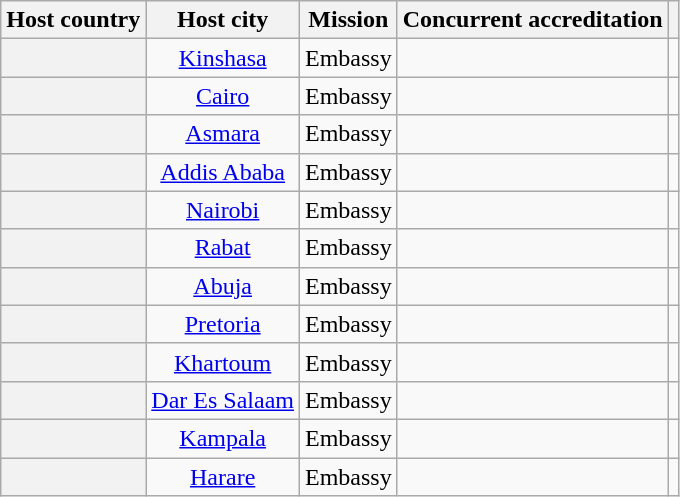<table class="wikitable plainrowheaders" style="text-align:center;">
<tr>
<th scope="col">Host country</th>
<th scope="col">Host city</th>
<th scope="col">Mission</th>
<th scope="col">Concurrent accreditation</th>
<th scope="col"></th>
</tr>
<tr>
<th scope="row"></th>
<td><a href='#'>Kinshasa</a></td>
<td>Embassy</td>
<td></td>
<td></td>
</tr>
<tr>
<th scope="row"></th>
<td><a href='#'>Cairo</a></td>
<td>Embassy</td>
<td></td>
<td></td>
</tr>
<tr>
<th scope="row"></th>
<td><a href='#'>Asmara</a></td>
<td>Embassy</td>
<td></td>
<td></td>
</tr>
<tr>
<th scope="row"></th>
<td><a href='#'>Addis Ababa</a></td>
<td>Embassy</td>
<td></td>
<td></td>
</tr>
<tr>
<th scope="row"></th>
<td><a href='#'>Nairobi</a></td>
<td>Embassy</td>
<td></td>
<td></td>
</tr>
<tr>
<th scope="row"></th>
<td><a href='#'>Rabat</a></td>
<td>Embassy</td>
<td></td>
<td></td>
</tr>
<tr>
<th scope="row"></th>
<td><a href='#'>Abuja</a></td>
<td>Embassy</td>
<td></td>
<td></td>
</tr>
<tr>
<th scope="row"></th>
<td><a href='#'>Pretoria</a></td>
<td>Embassy</td>
<td></td>
<td></td>
</tr>
<tr>
<th scope="row"></th>
<td><a href='#'>Khartoum</a></td>
<td>Embassy</td>
<td></td>
<td></td>
</tr>
<tr>
<th scope="row"></th>
<td><a href='#'>Dar Es Salaam</a></td>
<td>Embassy</td>
<td></td>
<td></td>
</tr>
<tr>
<th scope="row"></th>
<td><a href='#'>Kampala</a></td>
<td>Embassy</td>
<td></td>
<td></td>
</tr>
<tr>
<th scope="row"></th>
<td><a href='#'>Harare</a></td>
<td>Embassy</td>
<td></td>
<td></td>
</tr>
</table>
